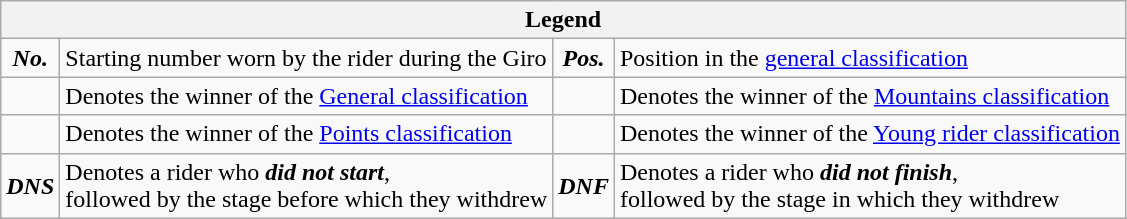<table class="wikitable">
<tr>
<th colspan=4>Legend</th>
</tr>
<tr>
<td align=center><strong><em>No.</em></strong></td>
<td>Starting number worn by the rider during the Giro</td>
<td align=center><strong><em>Pos.</em></strong></td>
<td>Position in the <a href='#'>general classification</a></td>
</tr>
<tr>
<td>    </td>
<td>Denotes the winner of the <a href='#'>General classification</a></td>
<td>    </td>
<td>Denotes the winner of the <a href='#'>Mountains classification</a></td>
</tr>
<tr>
<td>    </td>
<td>Denotes the winner of the <a href='#'>Points classification</a></td>
<td>    </td>
<td>Denotes the winner of the <a href='#'>Young rider classification</a></td>
</tr>
<tr>
<td align=center><strong><em>DNS</em></strong></td>
<td>Denotes a rider who <strong><em>did not start</em></strong>,<br>followed by the stage before which they withdrew</td>
<td align=center><strong><em>DNF</em></strong></td>
<td>Denotes a rider who <strong><em>did not finish</em></strong>,<br>followed by the stage in which they withdrew</td>
</tr>
</table>
